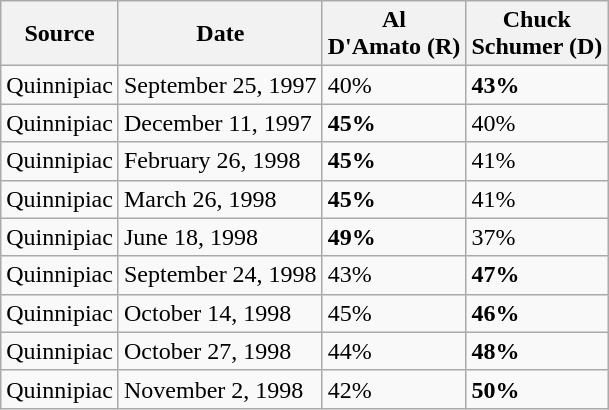<table class="wikitable">
<tr>
<th>Source</th>
<th>Date</th>
<th>Al<br>D'Amato (R)</th>
<th>Chuck<br>Schumer (D)</th>
</tr>
<tr>
<td>Quinnipiac</td>
<td>September 25, 1997</td>
<td>40%</td>
<td><strong>43%</strong></td>
</tr>
<tr>
<td>Quinnipiac</td>
<td>December 11, 1997</td>
<td><strong>45%</strong></td>
<td>40%</td>
</tr>
<tr>
<td>Quinnipiac</td>
<td>February 26, 1998</td>
<td><strong>45%</strong></td>
<td>41%</td>
</tr>
<tr>
<td>Quinnipiac</td>
<td>March 26, 1998</td>
<td><strong>45%</strong></td>
<td>41%</td>
</tr>
<tr>
<td>Quinnipiac</td>
<td>June 18, 1998</td>
<td><strong>49%</strong></td>
<td>37%</td>
</tr>
<tr>
<td>Quinnipiac</td>
<td>September 24, 1998</td>
<td>43%</td>
<td><strong>47%</strong></td>
</tr>
<tr>
<td>Quinnipiac</td>
<td>October 14, 1998</td>
<td>45%</td>
<td><strong>46%</strong></td>
</tr>
<tr>
<td>Quinnipiac</td>
<td>October 27, 1998</td>
<td>44%</td>
<td><strong>48%</strong></td>
</tr>
<tr>
<td>Quinnipiac</td>
<td>November 2, 1998</td>
<td>42%</td>
<td><strong>50%</strong></td>
</tr>
</table>
